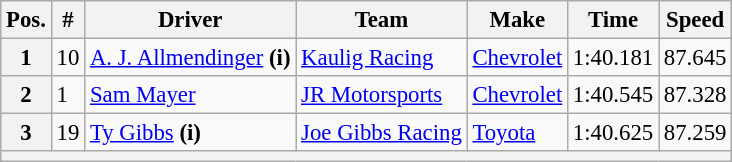<table class="wikitable" style="font-size:95%">
<tr>
<th>Pos.</th>
<th>#</th>
<th>Driver</th>
<th>Team</th>
<th>Make</th>
<th>Time</th>
<th>Speed</th>
</tr>
<tr>
<th>1</th>
<td>10</td>
<td><a href='#'>A. J. Allmendinger</a> <strong>(i)</strong></td>
<td><a href='#'>Kaulig Racing</a></td>
<td><a href='#'>Chevrolet</a></td>
<td>1:40.181</td>
<td>87.645</td>
</tr>
<tr>
<th>2</th>
<td>1</td>
<td><a href='#'>Sam Mayer</a></td>
<td><a href='#'>JR Motorsports</a></td>
<td><a href='#'>Chevrolet</a></td>
<td>1:40.545</td>
<td>87.328</td>
</tr>
<tr>
<th>3</th>
<td>19</td>
<td><a href='#'>Ty Gibbs</a> <strong>(i)</strong></td>
<td><a href='#'>Joe Gibbs Racing</a></td>
<td><a href='#'>Toyota</a></td>
<td>1:40.625</td>
<td>87.259</td>
</tr>
<tr>
<th colspan="7"></th>
</tr>
</table>
